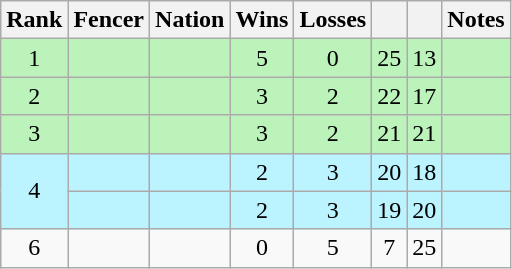<table class="wikitable sortable" style="text-align:center">
<tr>
<th>Rank</th>
<th>Fencer</th>
<th>Nation</th>
<th>Wins</th>
<th>Losses</th>
<th></th>
<th></th>
<th>Notes</th>
</tr>
<tr style="background:#bbf3bb;">
<td>1</td>
<td align=left></td>
<td align=left></td>
<td>5</td>
<td>0</td>
<td>25</td>
<td>13</td>
<td></td>
</tr>
<tr style="background:#bbf3bb;">
<td>2</td>
<td align=left></td>
<td align=left></td>
<td>3</td>
<td>2</td>
<td>22</td>
<td>17</td>
<td></td>
</tr>
<tr style="background:#bbf3bb;">
<td>3</td>
<td align=left></td>
<td align=left></td>
<td>3</td>
<td>2</td>
<td>21</td>
<td>21</td>
<td></td>
</tr>
<tr style="background:#bbf3ff;">
<td rowspan=2>4</td>
<td align=left></td>
<td align=left></td>
<td>2</td>
<td>3</td>
<td>20</td>
<td>18</td>
<td></td>
</tr>
<tr style="background:#bbf3ff;">
<td align=left></td>
<td align=left></td>
<td>2</td>
<td>3</td>
<td>19</td>
<td>20</td>
<td></td>
</tr>
<tr>
<td>6</td>
<td align=left></td>
<td align=left></td>
<td>0</td>
<td>5</td>
<td>7</td>
<td>25</td>
<td></td>
</tr>
</table>
